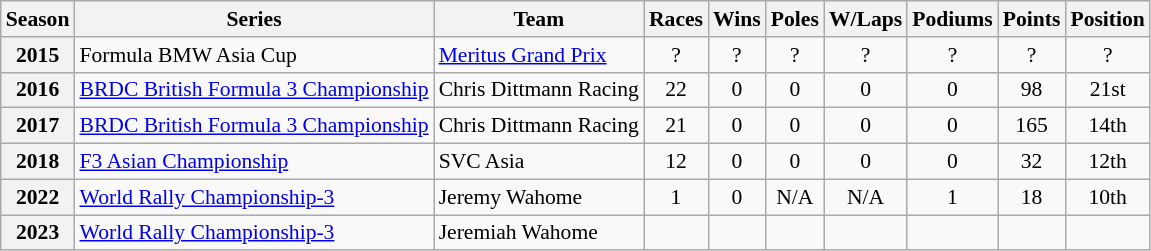<table class="wikitable" style="font-size: 90%; text-align:center">
<tr>
<th>Season</th>
<th>Series</th>
<th>Team</th>
<th>Races</th>
<th>Wins</th>
<th>Poles</th>
<th>W/Laps</th>
<th>Podiums</th>
<th>Points</th>
<th>Position</th>
</tr>
<tr>
<th>2015</th>
<td align=left>Formula BMW Asia Cup</td>
<td align=left><a href='#'>Meritus Grand Prix</a></td>
<td>?</td>
<td>?</td>
<td>?</td>
<td>?</td>
<td>?</td>
<td>?</td>
<td>?</td>
</tr>
<tr>
<th>2016</th>
<td align=left><a href='#'>BRDC British Formula 3 Championship</a></td>
<td align=left>Chris Dittmann Racing</td>
<td>22</td>
<td>0</td>
<td>0</td>
<td>0</td>
<td>0</td>
<td>98</td>
<td>21st</td>
</tr>
<tr>
<th>2017</th>
<td align=left><a href='#'>BRDC British Formula 3 Championship</a></td>
<td align=left>Chris Dittmann Racing</td>
<td>21</td>
<td>0</td>
<td>0</td>
<td>0</td>
<td>0</td>
<td>165</td>
<td>14th</td>
</tr>
<tr>
<th>2018</th>
<td align=left><a href='#'>F3 Asian Championship</a></td>
<td align=left>SVC Asia</td>
<td>12</td>
<td>0</td>
<td>0</td>
<td>0</td>
<td>0</td>
<td>32</td>
<td>12th</td>
</tr>
<tr>
<th>2022</th>
<td align=left><a href='#'>World Rally Championship-3</a></td>
<td align=left>Jeremy Wahome</td>
<td>1</td>
<td>0</td>
<td>N/A</td>
<td>N/A</td>
<td>1</td>
<td>18</td>
<td>10th</td>
</tr>
<tr>
<th>2023</th>
<td align=left><a href='#'>World Rally Championship-3</a></td>
<td align=left>Jeremiah Wahome</td>
<td></td>
<td></td>
<td></td>
<td></td>
<td></td>
<td></td>
<td></td>
</tr>
</table>
